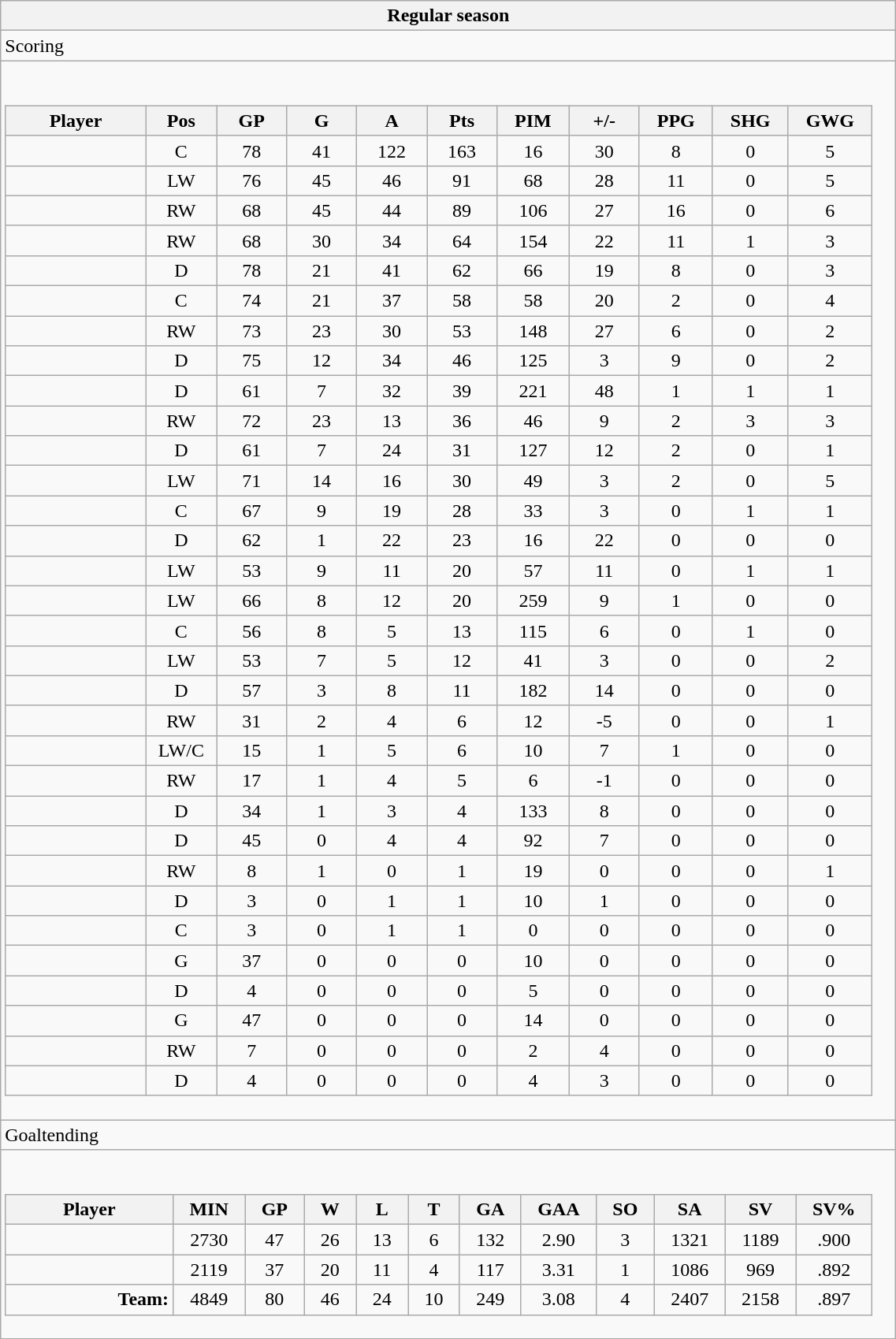<table class="wikitable collapsible autocollapse" width="60%" border="1">
<tr>
<th>Regular season</th>
</tr>
<tr>
<td class="tocccolors">Scoring</td>
</tr>
<tr>
<td><br><table class="wikitable sortable">
<tr ALIGN="center">
<th bgcolor="#DDDDFF" width="10%">Player</th>
<th bgcolor="#DDDDFF" width="3%" title="Position">Pos</th>
<th bgcolor="#DDDDFF" width="5%" title="Games played">GP</th>
<th bgcolor="#DDDDFF" width="5%" title="Goals">G</th>
<th bgcolor="#DDDDFF" width="5%" title="Assists">A</th>
<th bgcolor="#DDDDFF" width="5%" title="Points">Pts</th>
<th bgcolor="#DDDDFF" width="5%" title="Penalties in Minutes">PIM</th>
<th bgcolor="#DDDDFF" width="5%" title="Plus/minus">+/-</th>
<th bgcolor="#DDDDFF" width="5%" title="Power play goals">PPG</th>
<th bgcolor="#DDDDFF" width="5%" title="Short-handed goals">SHG</th>
<th bgcolor="#DDDDFF" width="5%" title="Game-winning goals">GWG</th>
</tr>
<tr align="center">
<td align="right"></td>
<td>C</td>
<td>78</td>
<td>41</td>
<td>122</td>
<td>163</td>
<td>16</td>
<td>30</td>
<td>8</td>
<td>0</td>
<td>5</td>
</tr>
<tr align="center">
<td align="right"></td>
<td>LW</td>
<td>76</td>
<td>45</td>
<td>46</td>
<td>91</td>
<td>68</td>
<td>28</td>
<td>11</td>
<td>0</td>
<td>5</td>
</tr>
<tr align="center">
<td align="right"></td>
<td>RW</td>
<td>68</td>
<td>45</td>
<td>44</td>
<td>89</td>
<td>106</td>
<td>27</td>
<td>16</td>
<td>0</td>
<td>6</td>
</tr>
<tr align="center">
<td align="right"></td>
<td>RW</td>
<td>68</td>
<td>30</td>
<td>34</td>
<td>64</td>
<td>154</td>
<td>22</td>
<td>11</td>
<td>1</td>
<td>3</td>
</tr>
<tr align="center">
<td align="right"></td>
<td>D</td>
<td>78</td>
<td>21</td>
<td>41</td>
<td>62</td>
<td>66</td>
<td>19</td>
<td>8</td>
<td>0</td>
<td>3</td>
</tr>
<tr align="center">
<td align="right"></td>
<td>C</td>
<td>74</td>
<td>21</td>
<td>37</td>
<td>58</td>
<td>58</td>
<td>20</td>
<td>2</td>
<td>0</td>
<td>4</td>
</tr>
<tr align="center">
<td align="right"></td>
<td>RW</td>
<td>73</td>
<td>23</td>
<td>30</td>
<td>53</td>
<td>148</td>
<td>27</td>
<td>6</td>
<td>0</td>
<td>2</td>
</tr>
<tr align="center">
<td align="right"></td>
<td>D</td>
<td>75</td>
<td>12</td>
<td>34</td>
<td>46</td>
<td>125</td>
<td>3</td>
<td>9</td>
<td>0</td>
<td>2</td>
</tr>
<tr align="center">
<td align="right"></td>
<td>D</td>
<td>61</td>
<td>7</td>
<td>32</td>
<td>39</td>
<td>221</td>
<td>48</td>
<td>1</td>
<td>1</td>
<td>1</td>
</tr>
<tr align="center">
<td align="right"></td>
<td>RW</td>
<td>72</td>
<td>23</td>
<td>13</td>
<td>36</td>
<td>46</td>
<td>9</td>
<td>2</td>
<td>3</td>
<td>3</td>
</tr>
<tr align="center">
<td align="right"></td>
<td>D</td>
<td>61</td>
<td>7</td>
<td>24</td>
<td>31</td>
<td>127</td>
<td>12</td>
<td>2</td>
<td>0</td>
<td>1</td>
</tr>
<tr align="center">
<td align="right"></td>
<td>LW</td>
<td>71</td>
<td>14</td>
<td>16</td>
<td>30</td>
<td>49</td>
<td>3</td>
<td>2</td>
<td>0</td>
<td>5</td>
</tr>
<tr align="center">
<td align="right"></td>
<td>C</td>
<td>67</td>
<td>9</td>
<td>19</td>
<td>28</td>
<td>33</td>
<td>3</td>
<td>0</td>
<td>1</td>
<td>1</td>
</tr>
<tr align="center">
<td align="right"></td>
<td>D</td>
<td>62</td>
<td>1</td>
<td>22</td>
<td>23</td>
<td>16</td>
<td>22</td>
<td>0</td>
<td>0</td>
<td>0</td>
</tr>
<tr align="center">
<td align="right"></td>
<td>LW</td>
<td>53</td>
<td>9</td>
<td>11</td>
<td>20</td>
<td>57</td>
<td>11</td>
<td>0</td>
<td>1</td>
<td>1</td>
</tr>
<tr align="center">
<td align="right"></td>
<td>LW</td>
<td>66</td>
<td>8</td>
<td>12</td>
<td>20</td>
<td>259</td>
<td>9</td>
<td>1</td>
<td>0</td>
<td>0</td>
</tr>
<tr align="center">
<td align="right"></td>
<td>C</td>
<td>56</td>
<td>8</td>
<td>5</td>
<td>13</td>
<td>115</td>
<td>6</td>
<td>0</td>
<td>1</td>
<td>0</td>
</tr>
<tr align="center">
<td align="right"></td>
<td>LW</td>
<td>53</td>
<td>7</td>
<td>5</td>
<td>12</td>
<td>41</td>
<td>3</td>
<td>0</td>
<td>0</td>
<td>2</td>
</tr>
<tr align="center">
<td align="right"></td>
<td>D</td>
<td>57</td>
<td>3</td>
<td>8</td>
<td>11</td>
<td>182</td>
<td>14</td>
<td>0</td>
<td>0</td>
<td>0</td>
</tr>
<tr align="center">
<td align="right"></td>
<td>RW</td>
<td>31</td>
<td>2</td>
<td>4</td>
<td>6</td>
<td>12</td>
<td>-5</td>
<td>0</td>
<td>0</td>
<td>1</td>
</tr>
<tr align="center">
<td align="right"></td>
<td>LW/C</td>
<td>15</td>
<td>1</td>
<td>5</td>
<td>6</td>
<td>10</td>
<td>7</td>
<td>1</td>
<td>0</td>
<td>0</td>
</tr>
<tr align="center">
<td align="right"></td>
<td>RW</td>
<td>17</td>
<td>1</td>
<td>4</td>
<td>5</td>
<td>6</td>
<td>-1</td>
<td>0</td>
<td>0</td>
<td>0</td>
</tr>
<tr align="center">
<td align="right"></td>
<td>D</td>
<td>34</td>
<td>1</td>
<td>3</td>
<td>4</td>
<td>133</td>
<td>8</td>
<td>0</td>
<td>0</td>
<td>0</td>
</tr>
<tr align="center">
<td align="right"></td>
<td>D</td>
<td>45</td>
<td>0</td>
<td>4</td>
<td>4</td>
<td>92</td>
<td>7</td>
<td>0</td>
<td>0</td>
<td>0</td>
</tr>
<tr align="center">
<td align="right"></td>
<td>RW</td>
<td>8</td>
<td>1</td>
<td>0</td>
<td>1</td>
<td>19</td>
<td>0</td>
<td>0</td>
<td>0</td>
<td>1</td>
</tr>
<tr align="center">
<td align="right"></td>
<td>D</td>
<td>3</td>
<td>0</td>
<td>1</td>
<td>1</td>
<td>10</td>
<td>1</td>
<td>0</td>
<td>0</td>
<td>0</td>
</tr>
<tr align="center">
<td align="right"></td>
<td>C</td>
<td>3</td>
<td>0</td>
<td>1</td>
<td>1</td>
<td>0</td>
<td>0</td>
<td>0</td>
<td>0</td>
<td>0</td>
</tr>
<tr align="center">
<td align="right"></td>
<td>G</td>
<td>37</td>
<td>0</td>
<td>0</td>
<td>0</td>
<td>10</td>
<td>0</td>
<td>0</td>
<td>0</td>
<td>0</td>
</tr>
<tr align="center">
<td align="right"></td>
<td>D</td>
<td>4</td>
<td>0</td>
<td>0</td>
<td>0</td>
<td>5</td>
<td>0</td>
<td>0</td>
<td>0</td>
<td>0</td>
</tr>
<tr align="center">
<td align="right"></td>
<td>G</td>
<td>47</td>
<td>0</td>
<td>0</td>
<td>0</td>
<td>14</td>
<td>0</td>
<td>0</td>
<td>0</td>
<td>0</td>
</tr>
<tr align="center">
<td align="right"></td>
<td>RW</td>
<td>7</td>
<td>0</td>
<td>0</td>
<td>0</td>
<td>2</td>
<td>4</td>
<td>0</td>
<td>0</td>
<td>0</td>
</tr>
<tr align="center">
<td align="right"></td>
<td>D</td>
<td>4</td>
<td>0</td>
<td>0</td>
<td>0</td>
<td>4</td>
<td>3</td>
<td>0</td>
<td>0</td>
<td>0</td>
</tr>
</table>
</td>
</tr>
<tr>
<td class="toccolors">Goaltending</td>
</tr>
<tr>
<td><br><table class="wikitable sortable">
<tr>
<th bgcolor="#DDDDFF" width="10%">Player</th>
<th width="3%" bgcolor="#DDDDFF" title="Minutes played">MIN</th>
<th width="3%" bgcolor="#DDDDFF" title="Games played in">GP</th>
<th width="3%" bgcolor="#DDDDFF" title="Wins">W</th>
<th width="3%" bgcolor="#DDDDFF"title="Losses">L</th>
<th width="3%" bgcolor="#DDDDFF" title="Ties">T</th>
<th width="3%" bgcolor="#DDDDFF" title="Goals against">GA</th>
<th width="3%" bgcolor="#DDDDFF" title="Goals against average">GAA</th>
<th width="3%" bgcolor="#DDDDFF"title="Shut-outs">SO</th>
<th width="3%" bgcolor="#DDDDFF" title="Shots against">SA</th>
<th width="3%" bgcolor="#DDDDFF" title="Shots saved">SV</th>
<th width="3%" bgcolor="#DDDDFF" title="Save percentage">SV%</th>
</tr>
<tr align="center">
<td align="right"></td>
<td>2730</td>
<td>47</td>
<td>26</td>
<td>13</td>
<td>6</td>
<td>132</td>
<td>2.90</td>
<td>3</td>
<td>1321</td>
<td>1189</td>
<td>.900</td>
</tr>
<tr align="center">
<td align="right"></td>
<td>2119</td>
<td>37</td>
<td>20</td>
<td>11</td>
<td>4</td>
<td>117</td>
<td>3.31</td>
<td>1</td>
<td>1086</td>
<td>969</td>
<td>.892</td>
</tr>
<tr align="center">
<td align="right"><strong>Team:</strong></td>
<td>4849</td>
<td>80</td>
<td>46</td>
<td>24</td>
<td>10</td>
<td>249</td>
<td>3.08</td>
<td>4</td>
<td>2407</td>
<td>2158</td>
<td>.897</td>
</tr>
</table>
</td>
</tr>
<tr>
</tr>
</table>
